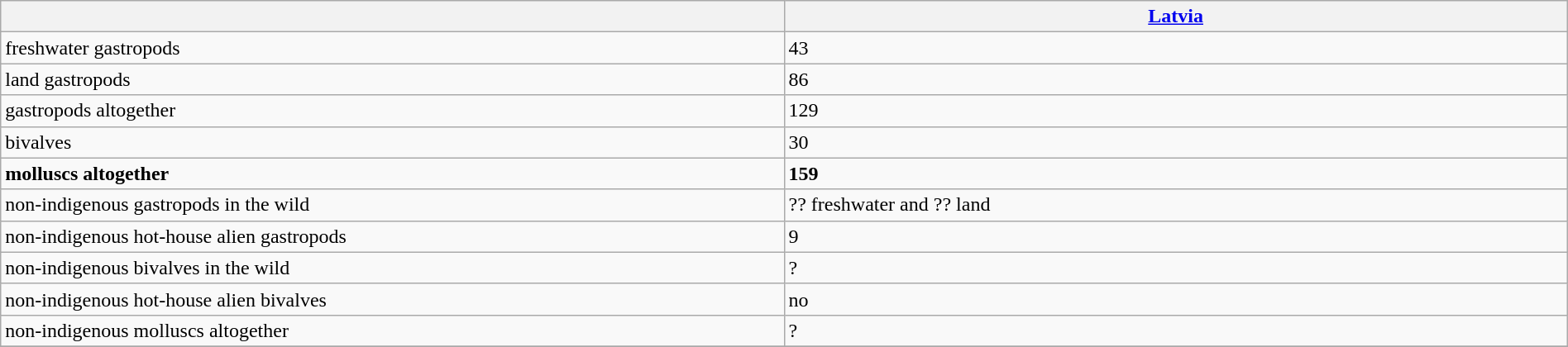<table width=100% class="wikitable">
<tr>
<th width=25%></th>
<th width=25%><a href='#'>Latvia</a></th>
</tr>
<tr>
<td>freshwater gastropods</td>
<td>43</td>
</tr>
<tr>
<td>land gastropods</td>
<td>86</td>
</tr>
<tr>
<td>gastropods altogether</td>
<td>129</td>
</tr>
<tr>
<td>bivalves</td>
<td>30</td>
</tr>
<tr>
<td><strong>molluscs altogether</strong></td>
<td><strong>159</strong></td>
</tr>
<tr>
<td>non-indigenous gastropods in the wild</td>
<td>?? freshwater and ?? land</td>
</tr>
<tr>
<td>non-indigenous hot-house alien gastropods</td>
<td>9</td>
</tr>
<tr>
<td>non-indigenous bivalves in the wild</td>
<td>?</td>
</tr>
<tr>
<td>non-indigenous hot-house alien bivalves</td>
<td>no</td>
</tr>
<tr>
<td>non-indigenous molluscs altogether</td>
<td>?</td>
</tr>
<tr>
</tr>
</table>
